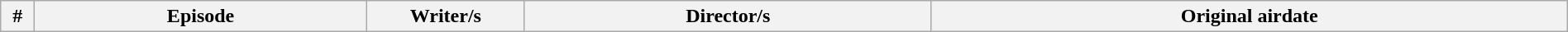<table class="wikitable plainrowheaders" style="width:100%; margin:auto;">
<tr>
<th width="20">#</th>
<th>Episode</th>
<th width="120">Writer/s</th>
<th>Director/s</th>
<th>Original airdate<br>







   
   
   
   
</th>
</tr>
</table>
